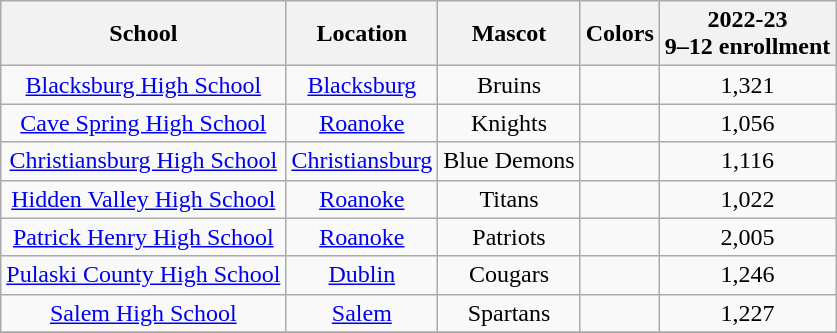<table class="wikitable" style="text-align:center;">
<tr>
<th>School</th>
<th>Location</th>
<th>Mascot</th>
<th>Colors</th>
<th>2022-23<br>9–12 enrollment</th>
</tr>
<tr>
<td><a href='#'>Blacksburg High School</a></td>
<td><a href='#'>Blacksburg</a></td>
<td>Bruins</td>
<td></td>
<td>1,321</td>
</tr>
<tr>
<td><a href='#'>Cave Spring High School</a></td>
<td><a href='#'>Roanoke</a></td>
<td>Knights</td>
<td></td>
<td>1,056</td>
</tr>
<tr>
<td><a href='#'>Christiansburg High School</a></td>
<td><a href='#'>Christiansburg</a></td>
<td>Blue Demons</td>
<td></td>
<td>1,116</td>
</tr>
<tr>
<td><a href='#'>Hidden Valley High School</a></td>
<td><a href='#'>Roanoke</a></td>
<td>Titans</td>
<td></td>
<td>1,022</td>
</tr>
<tr>
<td><a href='#'>Patrick Henry High School</a></td>
<td><a href='#'>Roanoke</a></td>
<td>Patriots</td>
<td></td>
<td>2,005</td>
</tr>
<tr>
<td><a href='#'>Pulaski County High School</a></td>
<td><a href='#'>Dublin</a></td>
<td>Cougars</td>
<td></td>
<td>1,246</td>
</tr>
<tr>
<td><a href='#'>Salem High School</a></td>
<td><a href='#'>Salem</a></td>
<td>Spartans</td>
<td></td>
<td>1,227</td>
</tr>
<tr>
</tr>
</table>
